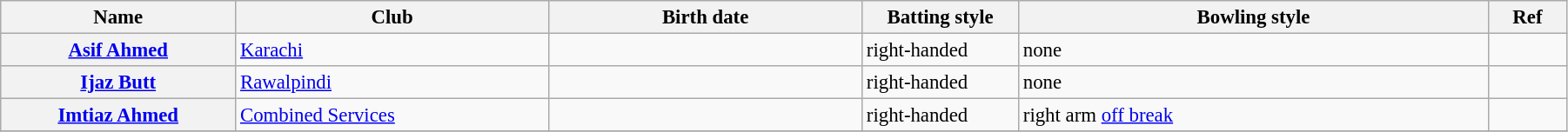<table class="wikitable plainrowheaders" style="font-size:95%; width:95%;">
<tr>
<th scope="col" width="15%">Name</th>
<th scope="col" width="20%">Club</th>
<th scope="col" width="20%">Birth date</th>
<th scope="col" width="10%">Batting style</th>
<th scope="col" width="30%">Bowling style</th>
<th scope="col" width="5%">Ref</th>
</tr>
<tr>
<th scope="row"><a href='#'>Asif Ahmed</a></th>
<td><a href='#'>Karachi</a></td>
<td></td>
<td>right-handed</td>
<td>none</td>
<td></td>
</tr>
<tr>
<th scope="row"><a href='#'>Ijaz Butt</a></th>
<td><a href='#'>Rawalpindi</a></td>
<td></td>
<td>right-handed</td>
<td>none</td>
<td></td>
</tr>
<tr>
<th scope="row"><a href='#'>Imtiaz Ahmed</a></th>
<td><a href='#'>Combined Services</a></td>
<td></td>
<td>right-handed</td>
<td>right arm <a href='#'>off break</a></td>
<td></td>
</tr>
<tr>
</tr>
</table>
